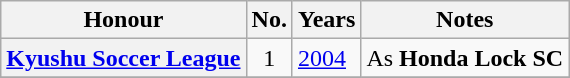<table class="wikitable plainrowheaders">
<tr>
<th scope=col>Honour</th>
<th scope=col>No.</th>
<th scope=col>Years</th>
<th>Notes</th>
</tr>
<tr>
<th scope=row><a href='#'>Kyushu Soccer League</a></th>
<td align="center">1</td>
<td><a href='#'>2004</a></td>
<td>As <strong>Honda Lock SC</strong></td>
</tr>
<tr>
</tr>
</table>
